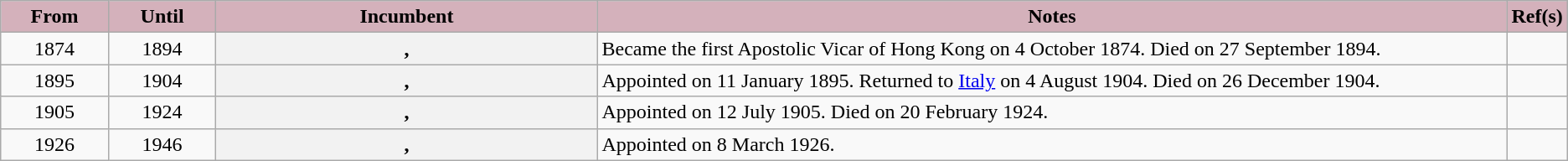<table class="wikitable sortable plainrowheaders" style="text-align:center;">
<tr>
<th scope="col" style="background-color: #D4B1BB; width: 7%">From</th>
<th scope="col" style="background-color: #D4B1BB; width: 7%">Until</th>
<th scope="col" style="background-color: #D4B1BB; width: 25%">Incumbent</th>
<th scope="col" style="background-color: #D4B1BB; width: 60%" class="unsortable">Notes</th>
<th scope="col" style="background-color: #D4B1BB" class="unsortable">Ref(s)</th>
</tr>
<tr>
<td>1874</td>
<td>1894</td>
<th scope="row">, </th>
<td style="text-align:left">Became the first Apostolic Vicar of Hong Kong on 4 October 1874.  Died on 27 September 1894.</td>
<td></td>
</tr>
<tr>
<td>1895</td>
<td>1904</td>
<th scope="row">, </th>
<td style="text-align:left">Appointed on 11 January 1895.  Returned to <a href='#'>Italy</a> on 4 August 1904.  Died on 26 December 1904.</td>
<td></td>
</tr>
<tr>
<td>1905</td>
<td>1924</td>
<th scope="row">, </th>
<td style="text-align:left">Appointed on 12 July 1905.  Died on 20 February 1924.</td>
<td></td>
</tr>
<tr>
<td>1926</td>
<td>1946</td>
<th scope="row">, </th>
<td style="text-align:left">Appointed on 8 March 1926.</td>
<td></td>
</tr>
</table>
